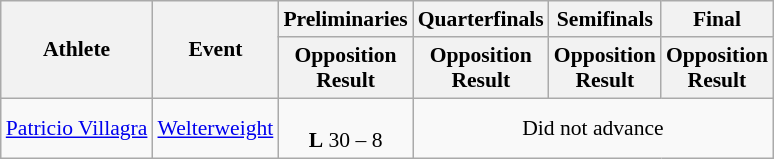<table class="wikitable" border="1" style="font-size:90%">
<tr>
<th rowspan=2>Athlete</th>
<th rowspan=2>Event</th>
<th>Preliminaries</th>
<th>Quarterfinals</th>
<th>Semifinals</th>
<th>Final</th>
</tr>
<tr>
<th>Opposition<br>Result</th>
<th>Opposition<br>Result</th>
<th>Opposition<br>Result</th>
<th>Opposition<br>Result</th>
</tr>
<tr>
<td><a href='#'>Patricio Villagra</a></td>
<td><a href='#'>Welterweight</a></td>
<td align=center><br><strong>L</strong> 30 – 8</td>
<td align=center colspan="7">Did not advance</td>
</tr>
</table>
